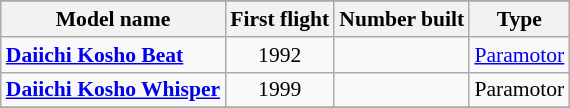<table class="wikitable" align=center style="font-size:90%;">
<tr>
</tr>
<tr style="background:#efefef;">
<th>Model name</th>
<th>First flight</th>
<th>Number built</th>
<th>Type</th>
</tr>
<tr>
<td align=left><strong><a href='#'>Daiichi Kosho Beat</a></strong></td>
<td align=center>1992</td>
<td align=center></td>
<td align=left><a href='#'>Paramotor</a></td>
</tr>
<tr>
<td align=left><strong><a href='#'>Daiichi Kosho Whisper</a></strong></td>
<td align=center>1999</td>
<td align=center></td>
<td align=left>Paramotor</td>
</tr>
<tr>
</tr>
</table>
